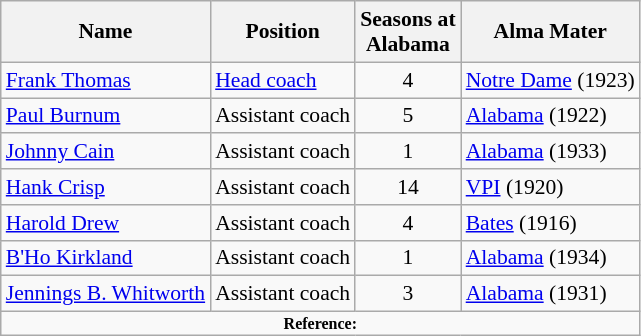<table class="wikitable" border="1" style="font-size:90%;">
<tr>
<th>Name</th>
<th>Position</th>
<th>Seasons at<br>Alabama</th>
<th>Alma Mater</th>
</tr>
<tr>
<td><a href='#'>Frank Thomas</a></td>
<td><a href='#'>Head coach</a></td>
<td align=center>4</td>
<td><a href='#'>Notre Dame</a> (1923)</td>
</tr>
<tr>
<td><a href='#'>Paul Burnum</a></td>
<td>Assistant coach</td>
<td align=center>5</td>
<td><a href='#'>Alabama</a> (1922)</td>
</tr>
<tr>
<td><a href='#'>Johnny Cain</a></td>
<td>Assistant coach</td>
<td align=center>1</td>
<td><a href='#'>Alabama</a> (1933)</td>
</tr>
<tr>
<td><a href='#'>Hank Crisp</a></td>
<td>Assistant coach</td>
<td align=center>14</td>
<td><a href='#'>VPI</a> (1920)</td>
</tr>
<tr>
<td><a href='#'>Harold Drew</a></td>
<td>Assistant coach</td>
<td align=center>4</td>
<td><a href='#'>Bates</a> (1916)</td>
</tr>
<tr>
<td><a href='#'>B'Ho Kirkland</a></td>
<td>Assistant coach</td>
<td align=center>1</td>
<td><a href='#'>Alabama</a> (1934)</td>
</tr>
<tr>
<td><a href='#'>Jennings B. Whitworth</a></td>
<td>Assistant coach</td>
<td align=center>3</td>
<td><a href='#'>Alabama</a> (1931)</td>
</tr>
<tr>
<td colspan="4" style="font-size: 8pt" align="center"><strong>Reference:</strong></td>
</tr>
</table>
